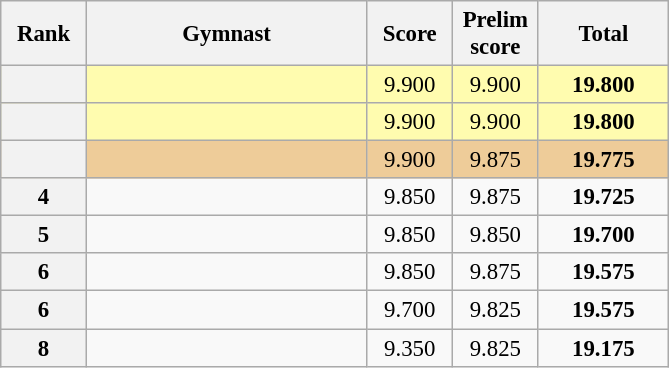<table class="wikitable sortable" style="text-align:center; font-size:95%">
<tr>
<th scope="col" style="width:50px;">Rank</th>
<th scope="col" style="width:180px;">Gymnast</th>
<th scope="col" style="width:50px;">Score</th>
<th scope="col" style="width:50px;">Prelim score</th>
<th scope="col" style="width:80px;">Total</th>
</tr>
<tr style="background:#fffcaf;">
<th scope=row style="text-align:center"></th>
<td style="text-align:left;"></td>
<td>9.900</td>
<td>9.900</td>
<td><strong>19.800</strong></td>
</tr>
<tr style="background:#fffcaf;">
<th scope=row style="text-align:center"></th>
<td style="text-align:left;"></td>
<td>9.900</td>
<td>9.900</td>
<td><strong>19.800</strong></td>
</tr>
<tr style="background:#ec9;">
<th scope=row style="text-align:center"></th>
<td style="text-align:left;"></td>
<td>9.900</td>
<td>9.875</td>
<td><strong>19.775</strong></td>
</tr>
<tr>
<th scope=row style="text-align:center">4</th>
<td style="text-align:left;"></td>
<td>9.850</td>
<td>9.875</td>
<td><strong>19.725</strong></td>
</tr>
<tr>
<th scope=row style="text-align:center">5</th>
<td style="text-align:left;"></td>
<td>9.850</td>
<td>9.850</td>
<td><strong>19.700</strong></td>
</tr>
<tr>
<th scope=row style="text-align:center">6</th>
<td style="text-align:left;"></td>
<td>9.850</td>
<td>9.875</td>
<td><strong>19.575</strong></td>
</tr>
<tr>
<th scope=row style="text-align:center">6</th>
<td style="text-align:left;"></td>
<td>9.700</td>
<td>9.825</td>
<td><strong>19.575</strong></td>
</tr>
<tr>
<th scope=row style="text-align:center">8</th>
<td style="text-align:left;"></td>
<td>9.350</td>
<td>9.825</td>
<td><strong>19.175</strong></td>
</tr>
</table>
